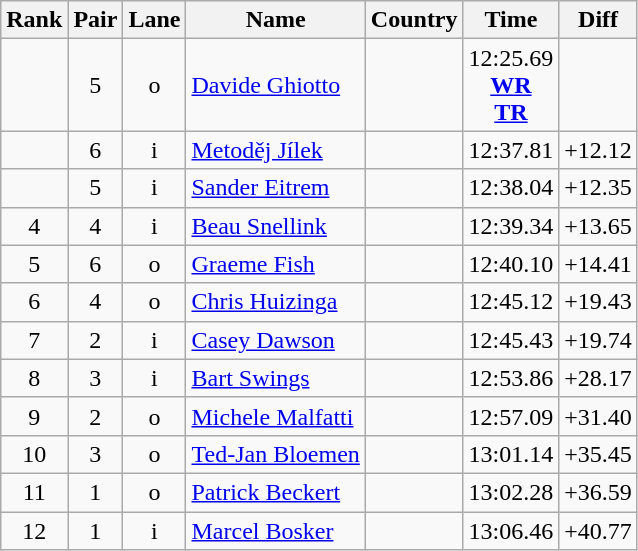<table class="wikitable sortable" style="text-align:center">
<tr>
<th>Rank</th>
<th>Pair</th>
<th>Lane</th>
<th>Name</th>
<th>Country</th>
<th>Time</th>
<th>Diff</th>
</tr>
<tr>
<td></td>
<td>5</td>
<td>o</td>
<td align=left><a href='#'>Davide Ghiotto</a></td>
<td align=left></td>
<td>12:25.69<br><strong><a href='#'>WR</a></strong><br><strong><a href='#'>TR</a></strong></td>
<td></td>
</tr>
<tr>
<td></td>
<td>6</td>
<td>i</td>
<td align=left><a href='#'>Metoděj Jílek</a></td>
<td align=left></td>
<td>12:37.81</td>
<td>+12.12</td>
</tr>
<tr>
<td></td>
<td>5</td>
<td>i</td>
<td align=left><a href='#'>Sander Eitrem</a></td>
<td align=left></td>
<td>12:38.04</td>
<td>+12.35</td>
</tr>
<tr>
<td>4</td>
<td>4</td>
<td>i</td>
<td align=left><a href='#'>Beau Snellink</a></td>
<td align=left></td>
<td>12:39.34</td>
<td>+13.65</td>
</tr>
<tr>
<td>5</td>
<td>6</td>
<td>o</td>
<td align=left><a href='#'>Graeme Fish</a></td>
<td align=left></td>
<td>12:40.10</td>
<td>+14.41</td>
</tr>
<tr>
<td>6</td>
<td>4</td>
<td>o</td>
<td align=left><a href='#'>Chris Huizinga</a></td>
<td align=left></td>
<td>12:45.12</td>
<td>+19.43</td>
</tr>
<tr>
<td>7</td>
<td>2</td>
<td>i</td>
<td align=left><a href='#'>Casey Dawson</a></td>
<td align=left></td>
<td>12:45.43</td>
<td>+19.74</td>
</tr>
<tr>
<td>8</td>
<td>3</td>
<td>i</td>
<td align=left><a href='#'>Bart Swings</a></td>
<td align=left></td>
<td>12:53.86</td>
<td>+28.17</td>
</tr>
<tr>
<td>9</td>
<td>2</td>
<td>o</td>
<td align=left><a href='#'>Michele Malfatti</a></td>
<td align=left></td>
<td>12:57.09</td>
<td>+31.40</td>
</tr>
<tr>
<td>10</td>
<td>3</td>
<td>o</td>
<td align=left><a href='#'>Ted-Jan Bloemen</a></td>
<td align=left></td>
<td>13:01.14</td>
<td>+35.45</td>
</tr>
<tr>
<td>11</td>
<td>1</td>
<td>o</td>
<td align=left><a href='#'>Patrick Beckert</a></td>
<td align=left></td>
<td>13:02.28</td>
<td>+36.59</td>
</tr>
<tr>
<td>12</td>
<td>1</td>
<td>i</td>
<td align=left><a href='#'>Marcel Bosker</a></td>
<td align=left></td>
<td>13:06.46</td>
<td>+40.77</td>
</tr>
</table>
